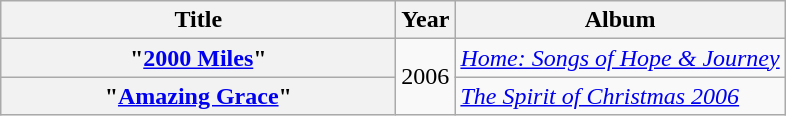<table class="wikitable plainrowheaders" border="1">
<tr>
<th scope="col" style="width:16em;">Title</th>
<th scope="col">Year</th>
<th scope="col">Album</th>
</tr>
<tr>
<th scope="row">"<a href='#'>2000 Miles</a>"</th>
<td rowspan="2">2006</td>
<td><em><a href='#'>Home: Songs of Hope & Journey</a></em></td>
</tr>
<tr>
<th scope="row">"<a href='#'>Amazing Grace</a>"</th>
<td><em><a href='#'>The Spirit of Christmas 2006</a></em></td>
</tr>
</table>
